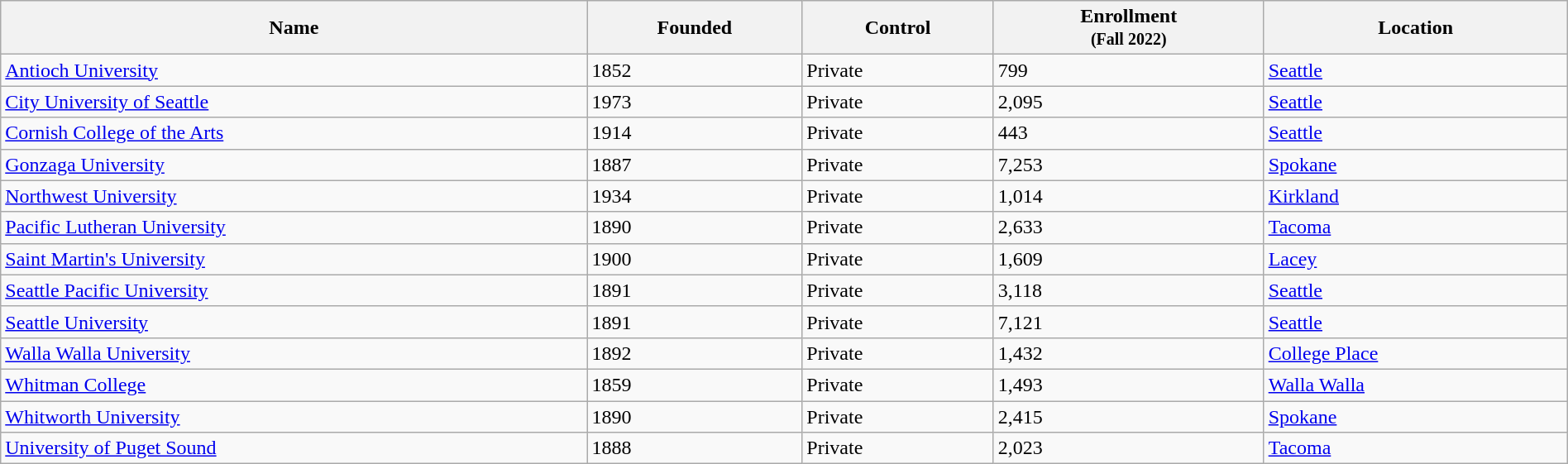<table class="wikitable sortable" style="width:100%">
<tr>
<th>Name</th>
<th>Founded</th>
<th>Control</th>
<th>Enrollment<br><small>(Fall 2022)</small></th>
<th>Location</th>
</tr>
<tr>
<td style="text-align:left;"><a href='#'>Antioch University</a></td>
<td>1852</td>
<td>Private</td>
<td>799</td>
<td><a href='#'>Seattle</a></td>
</tr>
<tr>
<td style="text-align:left;"><a href='#'>City University of Seattle</a></td>
<td>1973</td>
<td>Private</td>
<td>2,095</td>
<td><a href='#'>Seattle</a></td>
</tr>
<tr>
<td style="text-align:left;"><a href='#'>Cornish College of the Arts</a></td>
<td>1914</td>
<td>Private</td>
<td>443</td>
<td><a href='#'>Seattle</a></td>
</tr>
<tr>
<td style="text-align:left;"><a href='#'>Gonzaga University</a></td>
<td>1887</td>
<td>Private</td>
<td>7,253</td>
<td><a href='#'>Spokane</a></td>
</tr>
<tr>
<td style="text-align:left;"><a href='#'>Northwest University</a></td>
<td>1934</td>
<td>Private</td>
<td>1,014</td>
<td><a href='#'>Kirkland</a></td>
</tr>
<tr>
<td style="text-align:left;"><a href='#'>Pacific Lutheran University</a></td>
<td>1890</td>
<td>Private</td>
<td>2,633</td>
<td><a href='#'>Tacoma</a></td>
</tr>
<tr>
<td style="text-align:left;"><a href='#'>Saint Martin's University</a></td>
<td>1900</td>
<td>Private</td>
<td>1,609</td>
<td><a href='#'>Lacey</a></td>
</tr>
<tr>
<td style="text-align:left;"><a href='#'>Seattle Pacific University</a></td>
<td>1891</td>
<td>Private</td>
<td>3,118</td>
<td><a href='#'>Seattle</a></td>
</tr>
<tr>
<td style="text-align:left;"><a href='#'>Seattle University</a></td>
<td>1891</td>
<td>Private</td>
<td>7,121</td>
<td><a href='#'>Seattle</a></td>
</tr>
<tr>
<td style="text-align:left;"><a href='#'>Walla Walla University</a></td>
<td>1892</td>
<td>Private</td>
<td>1,432</td>
<td><a href='#'>College Place</a></td>
</tr>
<tr>
<td style="text-align:left;"><a href='#'>Whitman College</a></td>
<td>1859</td>
<td>Private</td>
<td>1,493</td>
<td><a href='#'>Walla Walla</a></td>
</tr>
<tr>
<td style="text-align:left;"><a href='#'>Whitworth University</a></td>
<td>1890</td>
<td>Private</td>
<td>2,415</td>
<td><a href='#'>Spokane</a></td>
</tr>
<tr>
<td style="text-align:left;"><a href='#'>University of Puget Sound</a></td>
<td>1888</td>
<td>Private</td>
<td>2,023</td>
<td><a href='#'>Tacoma</a></td>
</tr>
</table>
